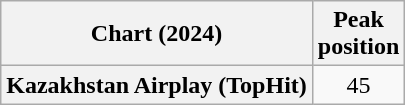<table class="wikitable plainrowheaders" style="text-align:center">
<tr>
<th>Chart (2024)</th>
<th>Peak<br>position</th>
</tr>
<tr>
<th scope="row">Kazakhstan Airplay (TopHit)</th>
<td>45</td>
</tr>
</table>
